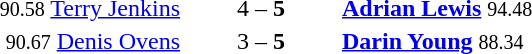<table style="text-align:center">
<tr>
<th width=223></th>
<th width=100></th>
<th width=223></th>
</tr>
<tr>
<td align=right><small>90.58</small> <a href='#'>Terry Jenkins</a> </td>
<td>4 – <strong>5</strong></td>
<td align=left> <strong><a href='#'>Adrian Lewis</a></strong> <small>94.48</small></td>
</tr>
<tr>
<td align=right><small>90.67</small> <a href='#'>Denis Ovens</a> </td>
<td>3 – <strong>5</strong></td>
<td align=left> <strong><a href='#'>Darin Young</a></strong> <small>88.34</small></td>
</tr>
</table>
